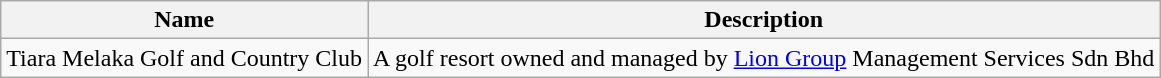<table class="wikitable">
<tr>
<th>Name</th>
<th>Description</th>
</tr>
<tr>
<td>Tiara Melaka Golf and Country Club</td>
<td>A golf resort owned and managed by <a href='#'>Lion Group</a> Management Services Sdn Bhd</td>
</tr>
</table>
